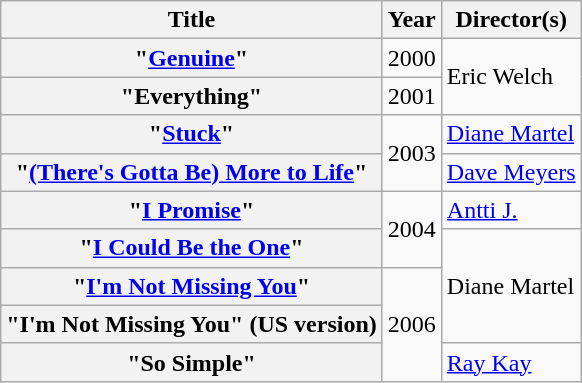<table class="wikitable plainrowheaders">
<tr>
<th>Title</th>
<th>Year</th>
<th>Director(s)</th>
</tr>
<tr>
<th scope="row">"<a href='#'>Genuine</a>"</th>
<td>2000</td>
<td rowspan="2">Eric Welch</td>
</tr>
<tr>
<th scope="row">"Everything"</th>
<td>2001</td>
</tr>
<tr>
<th scope="row">"<a href='#'>Stuck</a>"</th>
<td rowspan=2>2003</td>
<td><a href='#'>Diane Martel</a></td>
</tr>
<tr>
<th scope="row">"<a href='#'>(There's Gotta Be) More to Life</a>"</th>
<td><a href='#'>Dave Meyers</a></td>
</tr>
<tr>
<th scope="row">"<a href='#'>I Promise</a>"</th>
<td rowspan=2>2004</td>
<td><a href='#'>Antti J.</a></td>
</tr>
<tr>
<th scope="row">"<a href='#'>I Could Be the One</a>"</th>
<td rowspan=3>Diane Martel</td>
</tr>
<tr>
<th scope="row">"<a href='#'>I'm Not Missing You</a>"</th>
<td rowspan=3>2006</td>
</tr>
<tr>
<th scope="row">"I'm Not Missing You" (US version)</th>
</tr>
<tr>
<th scope="row">"So Simple"</th>
<td><a href='#'>Ray Kay</a></td>
</tr>
</table>
